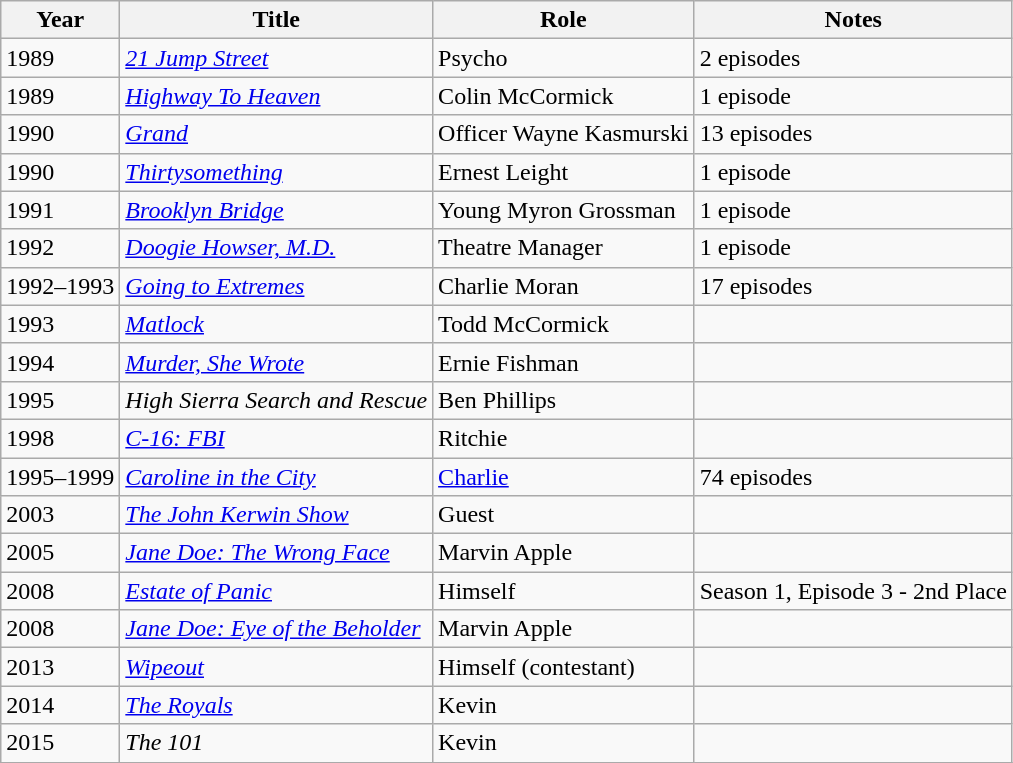<table class="wikitable">
<tr>
<th>Year</th>
<th>Title</th>
<th>Role</th>
<th>Notes</th>
</tr>
<tr>
<td>1989</td>
<td><em><a href='#'>21 Jump Street</a></em></td>
<td>Psycho</td>
<td>2 episodes</td>
</tr>
<tr>
<td>1989</td>
<td><em><a href='#'>Highway To Heaven</a></em></td>
<td>Colin McCormick</td>
<td>1 episode</td>
</tr>
<tr>
<td>1990</td>
<td><em><a href='#'>Grand</a></em></td>
<td>Officer Wayne Kasmurski</td>
<td>13 episodes</td>
</tr>
<tr>
<td>1990</td>
<td><em><a href='#'>Thirtysomething</a></em></td>
<td>Ernest Leight</td>
<td>1 episode</td>
</tr>
<tr>
<td>1991</td>
<td><em><a href='#'>Brooklyn Bridge</a></em></td>
<td>Young Myron Grossman</td>
<td>1 episode</td>
</tr>
<tr>
<td>1992</td>
<td><em><a href='#'>Doogie Howser, M.D.</a></em></td>
<td>Theatre Manager</td>
<td>1 episode</td>
</tr>
<tr>
<td>1992–1993</td>
<td><em><a href='#'>Going to Extremes</a></em></td>
<td>Charlie Moran</td>
<td>17 episodes</td>
</tr>
<tr>
<td>1993</td>
<td><em><a href='#'>Matlock</a></em></td>
<td>Todd McCormick</td>
<td></td>
</tr>
<tr>
<td>1994</td>
<td><em><a href='#'>Murder, She Wrote</a></em></td>
<td>Ernie Fishman</td>
<td></td>
</tr>
<tr>
<td>1995</td>
<td><em>High Sierra Search and Rescue</em></td>
<td>Ben Phillips</td>
<td></td>
</tr>
<tr>
<td>1998</td>
<td><em><a href='#'>C-16: FBI</a></em></td>
<td>Ritchie</td>
<td></td>
</tr>
<tr>
<td>1995–1999</td>
<td><em><a href='#'>Caroline in the City</a></em></td>
<td><a href='#'>Charlie</a></td>
<td>74 episodes</td>
</tr>
<tr>
<td>2003</td>
<td><em><a href='#'>The John Kerwin Show</a></em></td>
<td>Guest</td>
<td></td>
</tr>
<tr>
<td>2005</td>
<td><em><a href='#'>Jane Doe: The Wrong Face</a></em></td>
<td>Marvin Apple</td>
<td></td>
</tr>
<tr>
<td>2008</td>
<td><em><a href='#'>Estate of Panic</a></em></td>
<td>Himself</td>
<td>Season 1, Episode 3 - 2nd Place</td>
</tr>
<tr>
<td>2008</td>
<td><em><a href='#'>Jane Doe: Eye of the Beholder</a></em></td>
<td>Marvin Apple</td>
<td></td>
</tr>
<tr>
<td>2013</td>
<td><em><a href='#'>Wipeout</a></em></td>
<td>Himself (contestant)</td>
<td></td>
</tr>
<tr>
<td>2014</td>
<td><em><a href='#'>The Royals</a></em></td>
<td>Kevin</td>
<td></td>
</tr>
<tr>
<td>2015</td>
<td><em>The 101</em></td>
<td>Kevin</td>
<td></td>
</tr>
<tr>
</tr>
</table>
